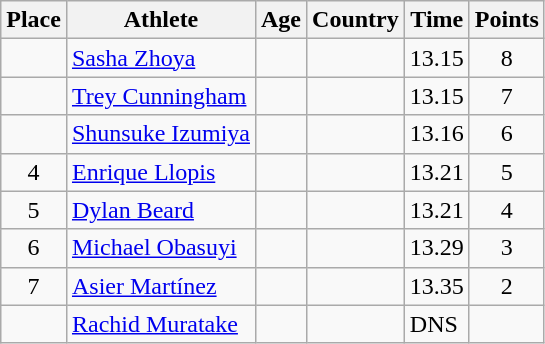<table class="wikitable mw-datatable sortable">
<tr>
<th>Place</th>
<th>Athlete</th>
<th>Age</th>
<th>Country</th>
<th>Time</th>
<th>Points</th>
</tr>
<tr>
<td align=center></td>
<td><a href='#'>Sasha Zhoya</a></td>
<td></td>
<td></td>
<td>13.15</td>
<td align=center>8</td>
</tr>
<tr>
<td align=center></td>
<td><a href='#'>Trey Cunningham</a></td>
<td></td>
<td></td>
<td>13.15</td>
<td align=center>7</td>
</tr>
<tr>
<td align=center></td>
<td><a href='#'>Shunsuke Izumiya</a></td>
<td></td>
<td></td>
<td>13.16</td>
<td align=center>6</td>
</tr>
<tr>
<td align=center>4</td>
<td><a href='#'>Enrique Llopis</a></td>
<td></td>
<td></td>
<td>13.21</td>
<td align=center>5</td>
</tr>
<tr>
<td align=center>5</td>
<td><a href='#'>Dylan Beard</a></td>
<td></td>
<td></td>
<td>13.21</td>
<td align=center>4</td>
</tr>
<tr>
<td align=center>6</td>
<td><a href='#'>Michael Obasuyi</a></td>
<td></td>
<td></td>
<td>13.29</td>
<td align=center>3</td>
</tr>
<tr>
<td align=center>7</td>
<td><a href='#'>Asier Martínez</a></td>
<td></td>
<td></td>
<td>13.35</td>
<td align=center>2</td>
</tr>
<tr>
<td align=center></td>
<td><a href='#'>Rachid Muratake</a></td>
<td></td>
<td></td>
<td>DNS</td>
<td align=center></td>
</tr>
</table>
